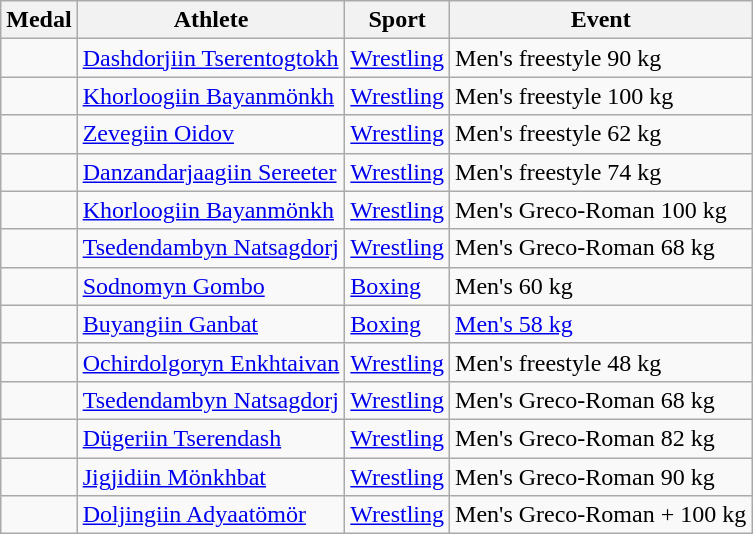<table class="wikitable">
<tr>
<th>Medal</th>
<th>Athlete</th>
<th>Sport</th>
<th>Event</th>
</tr>
<tr>
<td></td>
<td><a href='#'>Dashdorjiin Tserentogtokh</a></td>
<td><a href='#'>Wrestling</a></td>
<td>Men's freestyle 90 kg</td>
</tr>
<tr>
<td></td>
<td><a href='#'>Khorloogiin Bayanmönkh</a></td>
<td><a href='#'>Wrestling</a></td>
<td>Men's freestyle 100 kg</td>
</tr>
<tr>
<td></td>
<td><a href='#'>Zevegiin Oidov</a></td>
<td><a href='#'>Wrestling</a></td>
<td>Men's freestyle 62 kg</td>
</tr>
<tr>
<td></td>
<td><a href='#'>Danzandarjaagiin Sereeter</a></td>
<td><a href='#'>Wrestling</a></td>
<td>Men's freestyle 74 kg</td>
</tr>
<tr>
<td></td>
<td><a href='#'>Khorloogiin Bayanmönkh</a></td>
<td><a href='#'>Wrestling</a></td>
<td>Men's Greco-Roman 100 kg</td>
</tr>
<tr>
<td></td>
<td><a href='#'>Tsedendambyn Natsagdorj</a></td>
<td><a href='#'>Wrestling</a></td>
<td>Men's Greco-Roman 68 kg</td>
</tr>
<tr>
<td></td>
<td><a href='#'>Sodnomyn Gombo</a></td>
<td><a href='#'>Boxing</a></td>
<td>Men's 60 kg</td>
</tr>
<tr>
<td></td>
<td><a href='#'>Buyangiin Ganbat</a></td>
<td><a href='#'>Boxing</a></td>
<td><a href='#'>Men's 58 kg</a></td>
</tr>
<tr>
<td></td>
<td><a href='#'>Ochirdolgoryn Enkhtaivan</a></td>
<td><a href='#'>Wrestling</a></td>
<td>Men's freestyle 48 kg</td>
</tr>
<tr>
<td></td>
<td><a href='#'>Tsedendambyn Natsagdorj</a></td>
<td><a href='#'>Wrestling</a></td>
<td>Men's Greco-Roman 68 kg</td>
</tr>
<tr>
<td></td>
<td><a href='#'>Dügeriin Tserendash</a></td>
<td><a href='#'>Wrestling</a></td>
<td>Men's Greco-Roman 82 kg</td>
</tr>
<tr>
<td></td>
<td><a href='#'>Jigjidiin Mönkhbat</a></td>
<td><a href='#'>Wrestling</a></td>
<td>Men's Greco-Roman 90 kg</td>
</tr>
<tr>
<td></td>
<td><a href='#'>Doljingiin Adyaatömör</a></td>
<td><a href='#'>Wrestling</a></td>
<td>Men's Greco-Roman + 100 kg</td>
</tr>
</table>
